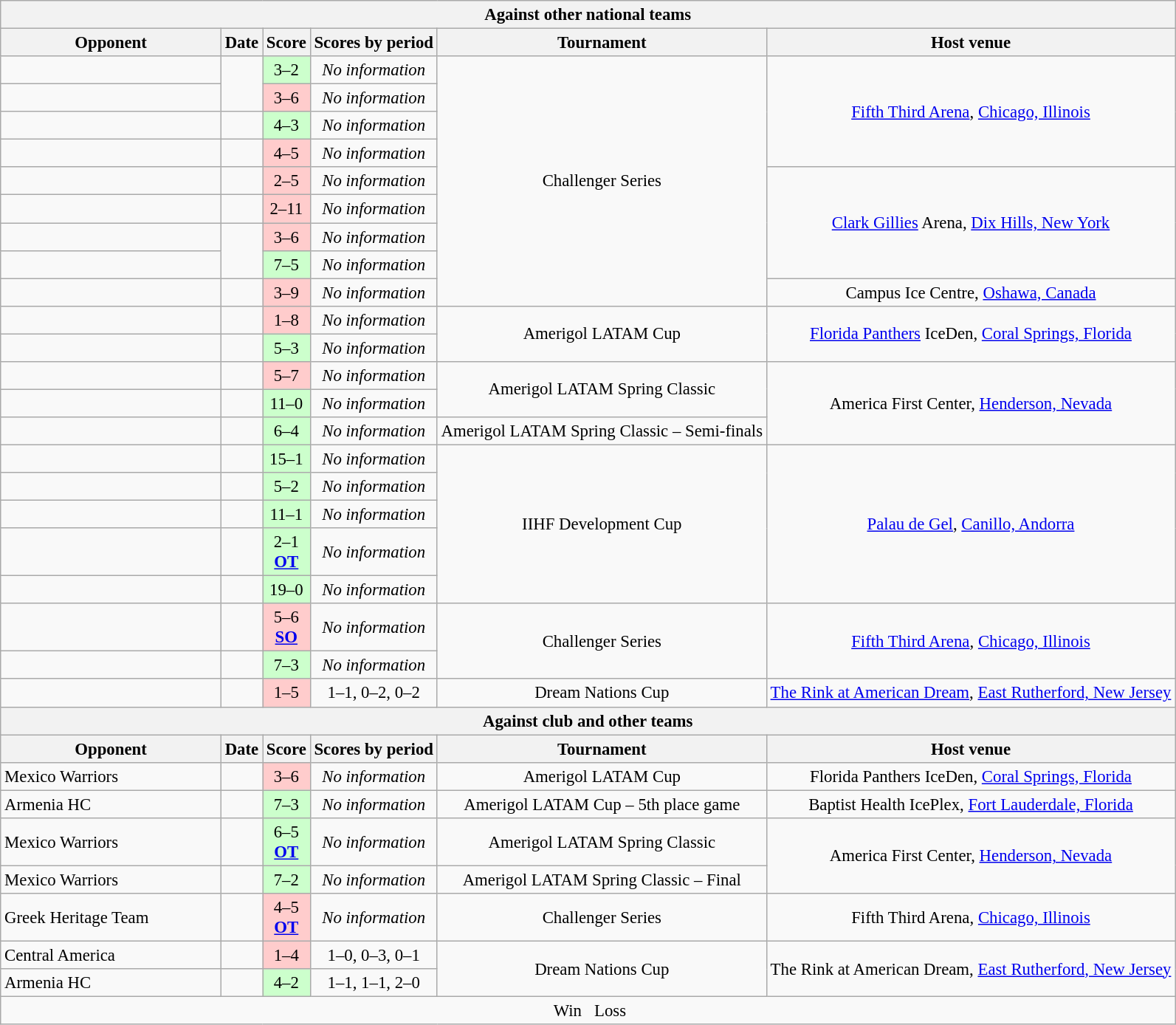<table class="wikitable" style="font-size:95%; text-align:center">
<tr>
<th colspan="6">Against other national teams</th>
</tr>
<tr>
<th width=192>Opponent</th>
<th>Date</th>
<th>Score</th>
<th>Scores by period</th>
<th>Tournament</th>
<th>Host venue</th>
</tr>
<tr>
<td align=left></td>
<td rowspan="2" class="nowrap"></td>
<td bgcolor="#ccffcc">3–2</td>
<td class="nowrap"><em>No information</em></td>
<td rowspan="9">Challenger Series</td>
<td rowspan="4"><a href='#'>Fifth Third Arena</a>, <a href='#'>Chicago, Illinois</a></td>
</tr>
<tr>
<td align=left></td>
<td bgcolor="#ffcccc">3–6</td>
<td class="nowrap"><em>No information</em></td>
</tr>
<tr>
<td align=left></td>
<td class="nowrap"></td>
<td bgcolor="#ccffcc">4–3</td>
<td class="nowrap"><em>No information</em></td>
</tr>
<tr>
<td align=left></td>
<td class="nowrap"></td>
<td bgcolor="#ffcccc">4–5</td>
<td class="nowrap"><em>No information</em></td>
</tr>
<tr>
<td align=left></td>
<td class="nowrap"></td>
<td bgcolor="#ffcccc">2–5</td>
<td class="nowrap"><em>No information</em></td>
<td rowspan="4"><a href='#'>Clark Gillies</a> Arena, <a href='#'>Dix Hills, New York</a></td>
</tr>
<tr>
<td align=left></td>
<td class="nowrap"></td>
<td bgcolor="#ffcccc">2–11</td>
<td class="nowrap"><em>No information</em></td>
</tr>
<tr>
<td align=left></td>
<td rowspan="2" class="nowrap"></td>
<td bgcolor="#ffcccc">3–6</td>
<td class="nowrap"><em>No information</em></td>
</tr>
<tr>
<td align=left></td>
<td bgcolor="#ccffcc">7–5</td>
<td class="nowrap"><em>No information</em></td>
</tr>
<tr>
<td align=left></td>
<td class="nowrap"></td>
<td bgcolor="#ffcccc">3–9</td>
<td class="nowrap"><em>No information</em></td>
<td>Campus Ice Centre, <a href='#'>Oshawa, Canada</a></td>
</tr>
<tr>
<td align=left></td>
<td class="nowrap"></td>
<td bgcolor="#ffcccc">1–8<br></td>
<td class="nowrap"><em>No information</em></td>
<td rowspan="2">Amerigol LATAM Cup</td>
<td rowspan="2"><a href='#'>Florida Panthers</a> IceDen, <a href='#'>Coral Springs, Florida</a></td>
</tr>
<tr>
<td align=left></td>
<td class="nowrap"></td>
<td bgcolor="#ccffcc">5–3<br></td>
<td class="nowrap"><em>No information</em></td>
</tr>
<tr>
<td align=left></td>
<td class="nowrap"></td>
<td bgcolor="#ffcccc">5–7</td>
<td class="nowrap"><em>No information</em></td>
<td rowspan="2">Amerigol LATAM Spring Classic</td>
<td rowspan="3">America First Center, <a href='#'>Henderson, Nevada</a></td>
</tr>
<tr>
<td align=left></td>
<td class="nowrap"></td>
<td bgcolor="#ccffcc">11–0</td>
<td class="nowrap"><em>No information</em></td>
</tr>
<tr>
<td align=left></td>
<td class="nowrap"></td>
<td bgcolor="#ccffcc">6–4</td>
<td class="nowrap"><em>No information</em></td>
<td>Amerigol LATAM Spring Classic – Semi-finals</td>
</tr>
<tr>
<td align=left></td>
<td class="nowrap"></td>
<td bgcolor="#ccffcc">15–1</td>
<td class="nowrap"><em>No information</em></td>
<td rowspan="5">IIHF Development Cup</td>
<td rowspan="5"><a href='#'>Palau de Gel</a>, <a href='#'>Canillo, Andorra</a></td>
</tr>
<tr>
<td align=left></td>
<td class="nowrap"></td>
<td bgcolor="#ccffcc">5–2</td>
<td class="nowrap"><em>No information</em></td>
</tr>
<tr>
<td align=left></td>
<td class="nowrap"></td>
<td bgcolor="#ccffcc">11–1</td>
<td class="nowrap"><em>No information</em></td>
</tr>
<tr>
<td align=left></td>
<td class="nowrap"></td>
<td bgcolor="#ccffcc">2–1<br><strong><a href='#'>OT</a></strong></td>
<td class="nowrap"><em>No information</em></td>
</tr>
<tr>
<td align=left></td>
<td class="nowrap"></td>
<td bgcolor="#ccffcc">19–0<br></td>
<td class="nowrap"><em>No information</em></td>
</tr>
<tr>
<td align=left></td>
<td class="nowrap"></td>
<td bgcolor="#ffcccc">5–6<br><strong><a href='#'>SO</a></strong></td>
<td class="nowrap"><em>No information</em></td>
<td rowspan="2">Challenger Series</td>
<td rowspan="2"><a href='#'>Fifth Third Arena</a>, <a href='#'>Chicago, Illinois</a></td>
</tr>
<tr>
<td align=left></td>
<td class="nowrap"></td>
<td bgcolor="#ccffcc">7–3</td>
<td class="nowrap"><em>No information</em></td>
</tr>
<tr>
<td align=left></td>
<td class="nowrap"></td>
<td bgcolor="#ffcccc">1–5</td>
<td class="nowrap">1–1, 0–2, 0–2</td>
<td>Dream Nations Cup</td>
<td><a href='#'>The Rink at American Dream</a>, <a href='#'>East Rutherford, New Jersey</a></td>
</tr>
<tr>
<th colspan="6">Against club and other teams</th>
</tr>
<tr>
<th width=192>Opponent</th>
<th>Date</th>
<th>Score</th>
<th>Scores by period</th>
<th>Tournament</th>
<th>Host venue</th>
</tr>
<tr>
<td align=left> Mexico Warriors</td>
<td class="nowrap"></td>
<td bgcolor="#ffcccc">3–6<br></td>
<td class="nowrap"><em>No information</em></td>
<td>Amerigol LATAM Cup</td>
<td>Florida Panthers IceDen, <a href='#'>Coral Springs, Florida</a></td>
</tr>
<tr>
<td align=left> Armenia HC</td>
<td class="nowrap"></td>
<td bgcolor="#ccffcc">7–3<br></td>
<td class="nowrap"><em>No information</em></td>
<td>Amerigol LATAM Cup – 5th place game</td>
<td>Baptist Health IcePlex, <a href='#'>Fort Lauderdale, Florida</a></td>
</tr>
<tr>
<td align=left> Mexico Warriors</td>
<td class="nowrap"></td>
<td bgcolor="#ccffcc">6–5<br><strong><a href='#'>OT</a></strong></td>
<td class="nowrap"><em>No information</em></td>
<td>Amerigol LATAM Spring Classic</td>
<td rowspan="2">America First Center, <a href='#'>Henderson, Nevada</a></td>
</tr>
<tr>
<td align=left> Mexico Warriors</td>
<td class="nowrap"></td>
<td bgcolor="#ccffcc">7–2</td>
<td class="nowrap"><em>No information</em></td>
<td>Amerigol LATAM Spring Classic – Final</td>
</tr>
<tr>
<td align=left> Greek Heritage Team</td>
<td class="nowrap"></td>
<td bgcolor="#ffcccc">4–5<br><strong><a href='#'>OT</a></strong></td>
<td class="nowrap"><em>No information</em></td>
<td>Challenger Series</td>
<td>Fifth Third Arena, <a href='#'>Chicago, Illinois</a></td>
</tr>
<tr>
<td align=left> Central America</td>
<td class="nowrap"></td>
<td bgcolor="#ffcccc">1–4</td>
<td class="nowrap">1–0, 0–3, 0–1</td>
<td rowspan="2">Dream Nations Cup</td>
<td rowspan="2">The Rink at American Dream, <a href='#'>East Rutherford, New Jersey</a></td>
</tr>
<tr>
<td align=left> Armenia HC</td>
<td class="nowrap"></td>
<td bgcolor="#ccffcc">4–2</td>
<td class="nowrap">1–1, 1–1, 2–0</td>
</tr>
<tr>
<td colspan="6"> Win   Loss</td>
</tr>
</table>
